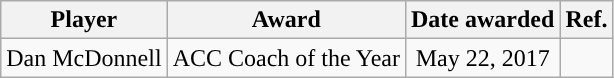<table class="wikitable sortable sortable" style="text-align: center">
<tr>
<th>Player</th>
<th>Award</th>
<th>Date awarded</th>
<th>Ref.</th>
</tr>
<tr>
<td>Dan McDonnell</td>
<td rowspan="1">ACC Coach of the Year</td>
<td rowspan="1">May 22, 2017</td>
<td rowspan="1"></td>
</tr>
</table>
